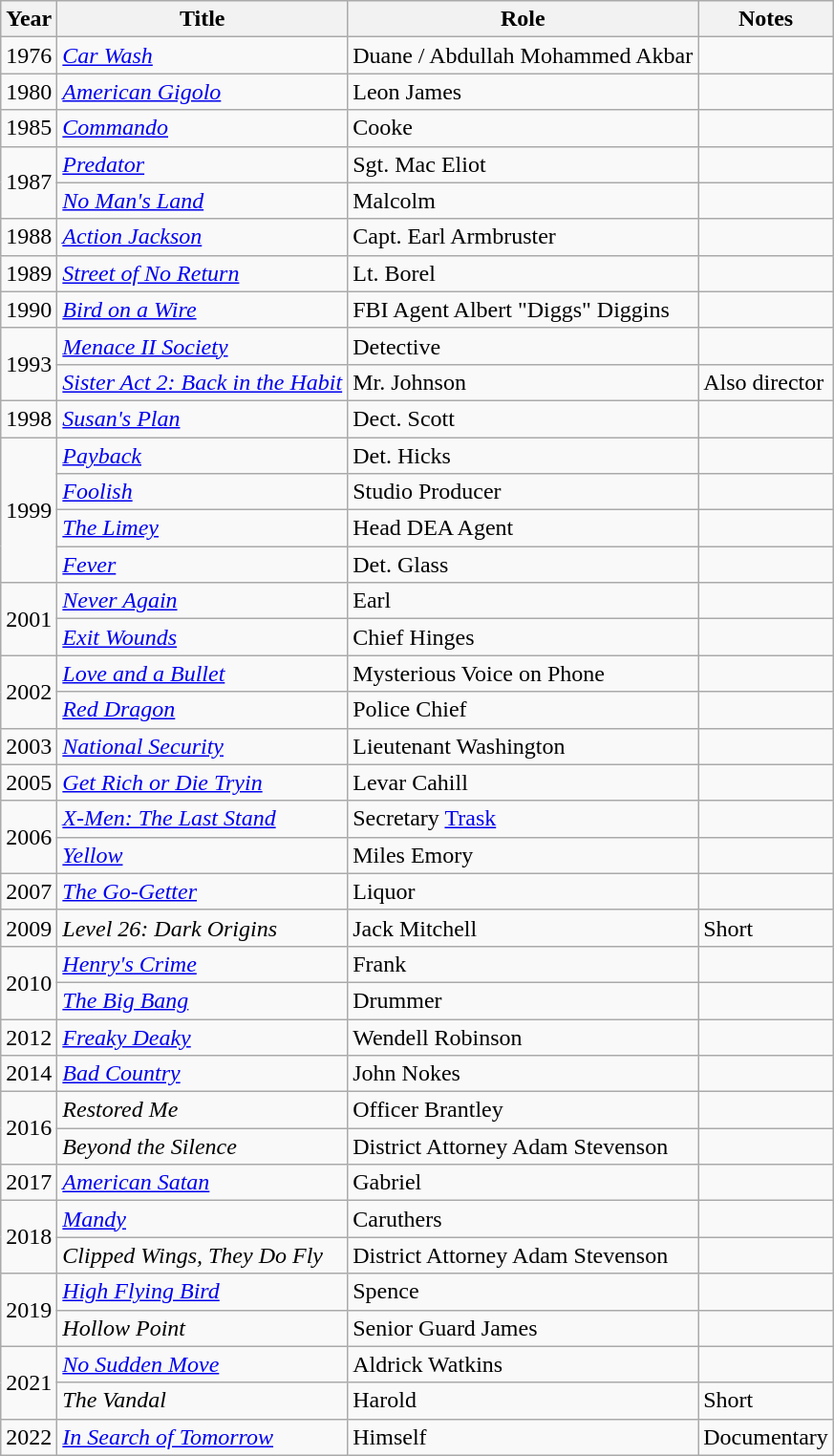<table class="wikitable plainrowheaders sortable" style="margin-right: 0;">
<tr>
<th>Year</th>
<th>Title</th>
<th>Role</th>
<th>Notes</th>
</tr>
<tr>
<td>1976</td>
<td><em><a href='#'>Car Wash</a></em></td>
<td>Duane / Abdullah Mohammed Akbar</td>
<td></td>
</tr>
<tr>
<td>1980</td>
<td><em><a href='#'>American Gigolo</a></em></td>
<td>Leon James</td>
<td></td>
</tr>
<tr>
<td>1985</td>
<td><em><a href='#'>Commando</a></em></td>
<td>Cooke</td>
<td></td>
</tr>
<tr>
<td rowspan=2>1987</td>
<td><em><a href='#'>Predator</a></em></td>
<td>Sgt. Mac Eliot</td>
<td></td>
</tr>
<tr>
<td><em><a href='#'>No Man's Land</a></em></td>
<td>Malcolm</td>
<td></td>
</tr>
<tr>
<td>1988</td>
<td><em><a href='#'>Action Jackson</a></em></td>
<td>Capt. Earl Armbruster</td>
<td></td>
</tr>
<tr>
<td>1989</td>
<td><em><a href='#'>Street of No Return</a></em></td>
<td>Lt. Borel</td>
<td></td>
</tr>
<tr>
<td>1990</td>
<td><em><a href='#'>Bird on a Wire</a></em></td>
<td>FBI Agent Albert "Diggs" Diggins</td>
<td></td>
</tr>
<tr>
<td rowspan=2>1993</td>
<td><em><a href='#'>Menace II Society</a></em></td>
<td>Detective</td>
<td></td>
</tr>
<tr>
<td><em><a href='#'>Sister Act 2: Back in the Habit</a></em></td>
<td>Mr. Johnson</td>
<td>Also director</td>
</tr>
<tr>
<td>1998</td>
<td><em><a href='#'>Susan's Plan</a></em></td>
<td>Dect. Scott</td>
<td></td>
</tr>
<tr>
<td rowspan=4>1999</td>
<td><em><a href='#'>Payback</a></em></td>
<td>Det. Hicks</td>
<td></td>
</tr>
<tr>
<td><em><a href='#'>Foolish</a></em></td>
<td>Studio Producer</td>
<td></td>
</tr>
<tr>
<td><em><a href='#'>The Limey</a></em></td>
<td>Head DEA Agent</td>
<td></td>
</tr>
<tr>
<td><em><a href='#'>Fever</a></em></td>
<td>Det. Glass</td>
<td></td>
</tr>
<tr>
<td rowspan=2>2001</td>
<td><em><a href='#'>Never Again</a></em></td>
<td>Earl</td>
<td></td>
</tr>
<tr>
<td><em><a href='#'>Exit Wounds</a></em></td>
<td>Chief Hinges</td>
<td></td>
</tr>
<tr>
<td rowspan=2>2002</td>
<td><em><a href='#'>Love and a Bullet</a></em></td>
<td>Mysterious Voice on Phone</td>
<td></td>
</tr>
<tr>
<td><em><a href='#'>Red Dragon</a></em></td>
<td>Police Chief</td>
<td></td>
</tr>
<tr>
<td>2003</td>
<td><em><a href='#'>National Security</a></em></td>
<td>Lieutenant Washington</td>
<td></td>
</tr>
<tr>
<td>2005</td>
<td><em><a href='#'>Get Rich or Die Tryin</a></em></td>
<td>Levar Cahill</td>
<td></td>
</tr>
<tr>
<td rowspan=2>2006</td>
<td><em><a href='#'>X-Men: The Last Stand</a></em></td>
<td>Secretary <a href='#'>Trask</a></td>
<td></td>
</tr>
<tr>
<td><em><a href='#'>Yellow</a></em></td>
<td>Miles Emory</td>
<td></td>
</tr>
<tr>
<td>2007</td>
<td><em><a href='#'>The Go-Getter</a></em></td>
<td>Liquor</td>
<td></td>
</tr>
<tr>
<td>2009</td>
<td><em>Level 26: Dark Origins</em></td>
<td>Jack Mitchell</td>
<td>Short</td>
</tr>
<tr>
<td rowspan=2>2010</td>
<td><em><a href='#'>Henry's Crime</a></em></td>
<td>Frank</td>
<td></td>
</tr>
<tr>
<td><em><a href='#'>The Big Bang</a></em></td>
<td>Drummer</td>
<td></td>
</tr>
<tr>
<td>2012</td>
<td><em><a href='#'>Freaky Deaky</a></em></td>
<td>Wendell Robinson</td>
<td></td>
</tr>
<tr>
<td>2014</td>
<td><em><a href='#'>Bad Country</a></em></td>
<td>John Nokes</td>
<td></td>
</tr>
<tr>
<td rowspan=2>2016</td>
<td><em>Restored Me</em></td>
<td>Officer Brantley</td>
<td></td>
</tr>
<tr>
<td><em>Beyond the Silence</em></td>
<td>District Attorney Adam Stevenson</td>
<td></td>
</tr>
<tr>
<td>2017</td>
<td><em><a href='#'>American Satan</a></em></td>
<td>Gabriel</td>
<td></td>
</tr>
<tr>
<td rowspan=2>2018</td>
<td><em><a href='#'>Mandy</a></em></td>
<td>Caruthers</td>
<td></td>
</tr>
<tr>
<td><em>Clipped Wings, They Do Fly</em></td>
<td>District Attorney Adam Stevenson</td>
<td></td>
</tr>
<tr>
<td rowspan=2>2019</td>
<td><em><a href='#'>High Flying Bird</a></em></td>
<td>Spence</td>
<td></td>
</tr>
<tr>
<td><em>Hollow Point</em></td>
<td>Senior Guard James</td>
<td></td>
</tr>
<tr>
<td rowspan=2>2021</td>
<td><em><a href='#'>No Sudden Move</a></em></td>
<td>Aldrick Watkins</td>
<td></td>
</tr>
<tr>
<td><em>The Vandal</em></td>
<td>Harold</td>
<td>Short</td>
</tr>
<tr>
<td>2022</td>
<td><em><a href='#'>In Search of Tomorrow</a></em></td>
<td>Himself</td>
<td>Documentary</td>
</tr>
</table>
